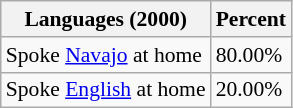<table class="wikitable sortable collapsible" style="font-size: 90%;">
<tr>
<th>Languages (2000) </th>
<th>Percent</th>
</tr>
<tr>
<td>Spoke <a href='#'>Navajo</a> at home</td>
<td>80.00%</td>
</tr>
<tr>
<td>Spoke <a href='#'>English</a> at home</td>
<td>20.00%</td>
</tr>
</table>
